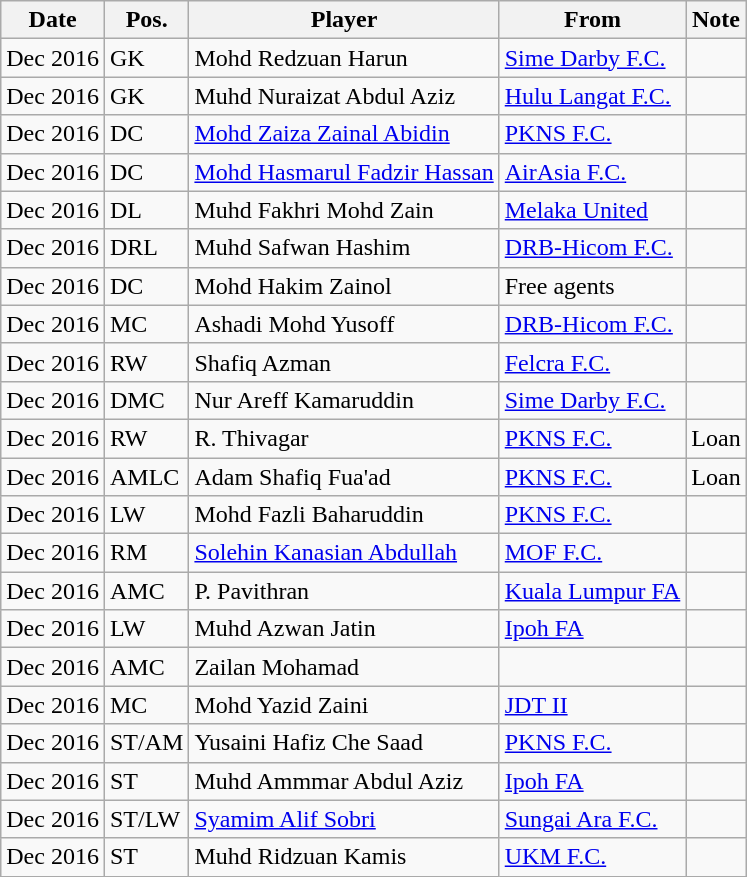<table class="wikitable sortable">
<tr>
<th>Date</th>
<th>Pos.</th>
<th>Player</th>
<th>From</th>
<th>Note</th>
</tr>
<tr>
<td>Dec 2016</td>
<td>GK</td>
<td> Mohd Redzuan Harun</td>
<td> <a href='#'>Sime Darby F.C.</a></td>
<td></td>
</tr>
<tr>
<td>Dec 2016</td>
<td>GK</td>
<td> Muhd Nuraizat Abdul Aziz</td>
<td> <a href='#'>Hulu Langat F.C.</a></td>
<td></td>
</tr>
<tr>
<td>Dec 2016</td>
<td>DC</td>
<td> <a href='#'>Mohd Zaiza Zainal Abidin</a></td>
<td> <a href='#'>PKNS F.C.</a></td>
<td></td>
</tr>
<tr>
<td>Dec 2016</td>
<td>DC</td>
<td> <a href='#'>Mohd Hasmarul Fadzir Hassan</a></td>
<td> <a href='#'>AirAsia F.C.</a></td>
<td></td>
</tr>
<tr>
<td>Dec 2016</td>
<td>DL</td>
<td> Muhd Fakhri Mohd Zain</td>
<td> <a href='#'>Melaka United</a></td>
<td></td>
</tr>
<tr>
<td>Dec 2016</td>
<td>DRL</td>
<td> Muhd Safwan Hashim</td>
<td> <a href='#'>DRB-Hicom F.C.</a></td>
<td></td>
</tr>
<tr>
<td>Dec 2016</td>
<td>DC</td>
<td> Mohd Hakim Zainol</td>
<td> Free agents</td>
<td></td>
</tr>
<tr>
<td>Dec 2016</td>
<td>MC</td>
<td> Ashadi Mohd Yusoff</td>
<td> <a href='#'>DRB-Hicom F.C.</a></td>
<td></td>
</tr>
<tr>
<td>Dec 2016</td>
<td>RW</td>
<td> Shafiq Azman</td>
<td> <a href='#'>Felcra F.C.</a></td>
<td></td>
</tr>
<tr>
<td>Dec 2016</td>
<td>DMC</td>
<td> Nur Areff Kamaruddin</td>
<td> <a href='#'>Sime Darby F.C.</a></td>
<td></td>
</tr>
<tr>
<td>Dec 2016</td>
<td>RW</td>
<td> R. Thivagar</td>
<td> <a href='#'>PKNS F.C.</a></td>
<td>Loan</td>
</tr>
<tr>
<td>Dec 2016</td>
<td>AMLC</td>
<td> Adam Shafiq Fua'ad</td>
<td> <a href='#'>PKNS F.C.</a></td>
<td>Loan</td>
</tr>
<tr>
<td>Dec 2016</td>
<td>LW</td>
<td> Mohd Fazli Baharuddin</td>
<td> <a href='#'>PKNS F.C.</a></td>
<td></td>
</tr>
<tr>
<td>Dec 2016</td>
<td>RM</td>
<td> <a href='#'>Solehin Kanasian Abdullah</a></td>
<td> <a href='#'>MOF F.C.</a></td>
<td></td>
</tr>
<tr>
<td>Dec 2016</td>
<td>AMC</td>
<td> P. Pavithran</td>
<td> <a href='#'>Kuala Lumpur FA</a></td>
<td></td>
</tr>
<tr>
<td>Dec 2016</td>
<td>LW</td>
<td> Muhd Azwan Jatin</td>
<td> <a href='#'>Ipoh FA</a></td>
<td></td>
</tr>
<tr>
<td>Dec 2016</td>
<td>AMC</td>
<td> Zailan Mohamad</td>
<td></td>
<td></td>
</tr>
<tr>
<td>Dec 2016</td>
<td>MC</td>
<td> Mohd Yazid Zaini</td>
<td> <a href='#'>JDT II</a></td>
<td></td>
</tr>
<tr>
<td>Dec 2016</td>
<td>ST/AM</td>
<td> Yusaini Hafiz Che Saad</td>
<td> <a href='#'>PKNS F.C.</a></td>
<td></td>
</tr>
<tr>
<td>Dec 2016</td>
<td>ST</td>
<td> Muhd Ammmar Abdul Aziz</td>
<td> <a href='#'>Ipoh FA</a></td>
<td></td>
</tr>
<tr>
<td>Dec 2016</td>
<td>ST/LW</td>
<td> <a href='#'>Syamim Alif Sobri</a></td>
<td> <a href='#'>Sungai Ara F.C.</a></td>
<td></td>
</tr>
<tr>
<td>Dec 2016</td>
<td>ST</td>
<td> Muhd Ridzuan Kamis</td>
<td> <a href='#'>UKM F.C.</a></td>
<td></td>
</tr>
</table>
